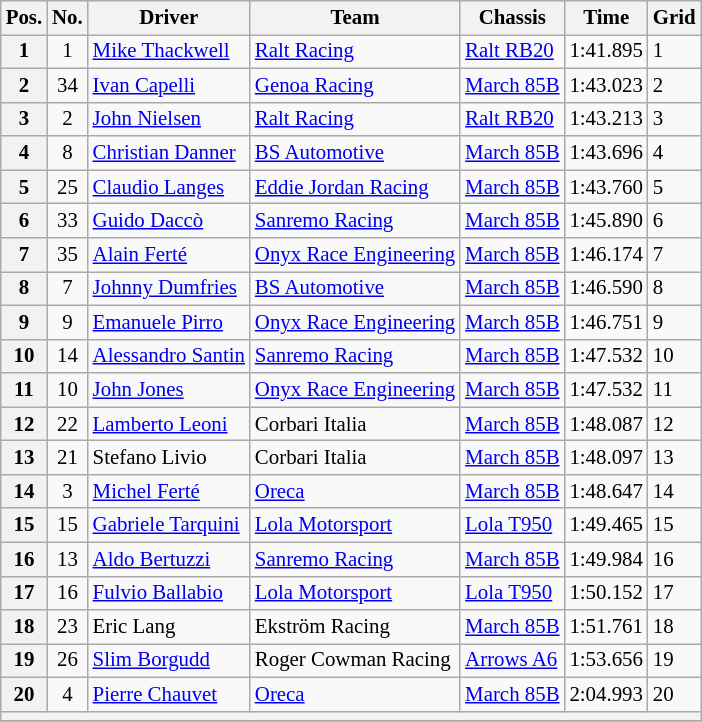<table class="wikitable" style="font-size: 87%;">
<tr>
<th>Pos.</th>
<th>No.</th>
<th>Driver</th>
<th>Team</th>
<th>Chassis</th>
<th>Time</th>
<th>Grid</th>
</tr>
<tr>
<th>1</th>
<td align=center>1</td>
<td> <a href='#'>Mike Thackwell</a></td>
<td><a href='#'>Ralt Racing</a></td>
<td><a href='#'>Ralt RB20</a></td>
<td>1:41.895</td>
<td>1</td>
</tr>
<tr>
<th>2</th>
<td align=center>34</td>
<td> <a href='#'>Ivan Capelli</a></td>
<td><a href='#'>Genoa Racing</a></td>
<td><a href='#'>March 85B</a></td>
<td>1:43.023</td>
<td>2</td>
</tr>
<tr>
<th>3</th>
<td align=center>2</td>
<td> <a href='#'>John Nielsen</a></td>
<td><a href='#'>Ralt Racing</a></td>
<td><a href='#'>Ralt RB20</a></td>
<td>1:43.213</td>
<td>3</td>
</tr>
<tr>
<th>4</th>
<td align=center>8</td>
<td> <a href='#'>Christian Danner</a></td>
<td><a href='#'>BS Automotive</a></td>
<td><a href='#'>March 85B</a></td>
<td>1:43.696</td>
<td>4</td>
</tr>
<tr>
<th>5</th>
<td align=center>25</td>
<td> <a href='#'>Claudio Langes</a></td>
<td><a href='#'>Eddie Jordan Racing</a></td>
<td><a href='#'>March 85B</a></td>
<td>1:43.760</td>
<td>5</td>
</tr>
<tr>
<th>6</th>
<td align=center>33</td>
<td> <a href='#'>Guido Daccò</a></td>
<td><a href='#'>Sanremo Racing</a></td>
<td><a href='#'>March 85B</a></td>
<td>1:45.890</td>
<td>6</td>
</tr>
<tr>
<th>7</th>
<td align=center>35</td>
<td> <a href='#'>Alain Ferté</a></td>
<td><a href='#'>Onyx Race Engineering</a></td>
<td><a href='#'>March 85B</a></td>
<td>1:46.174</td>
<td>7</td>
</tr>
<tr>
<th>8</th>
<td align=center>7</td>
<td> <a href='#'>Johnny Dumfries</a></td>
<td><a href='#'>BS Automotive</a></td>
<td><a href='#'>March 85B</a></td>
<td>1:46.590</td>
<td>8</td>
</tr>
<tr>
<th>9</th>
<td align=center>9</td>
<td> <a href='#'>Emanuele Pirro</a></td>
<td><a href='#'>Onyx Race Engineering</a></td>
<td><a href='#'>March 85B</a></td>
<td>1:46.751</td>
<td>9</td>
</tr>
<tr>
<th>10</th>
<td align=center>14</td>
<td> <a href='#'>Alessandro Santin</a></td>
<td><a href='#'>Sanremo Racing</a></td>
<td><a href='#'>March 85B</a></td>
<td>1:47.532</td>
<td>10</td>
</tr>
<tr>
<th>11</th>
<td align=center>10</td>
<td> <a href='#'>John Jones</a></td>
<td><a href='#'>Onyx Race Engineering</a></td>
<td><a href='#'>March 85B</a></td>
<td>1:47.532</td>
<td>11</td>
</tr>
<tr>
<th>12</th>
<td align=center>22</td>
<td> <a href='#'>Lamberto Leoni</a></td>
<td>Corbari Italia</td>
<td><a href='#'>March 85B</a></td>
<td>1:48.087</td>
<td>12</td>
</tr>
<tr>
<th>13</th>
<td align=center>21</td>
<td> Stefano Livio</td>
<td>Corbari Italia</td>
<td><a href='#'>March 85B</a></td>
<td>1:48.097</td>
<td>13</td>
</tr>
<tr>
<th>14</th>
<td align=center>3</td>
<td> <a href='#'>Michel Ferté</a></td>
<td><a href='#'>Oreca</a></td>
<td><a href='#'>March 85B</a></td>
<td>1:48.647</td>
<td>14</td>
</tr>
<tr>
<th>15</th>
<td align=center>15</td>
<td> <a href='#'>Gabriele Tarquini</a></td>
<td><a href='#'>Lola Motorsport</a></td>
<td><a href='#'>Lola T950</a></td>
<td>1:49.465</td>
<td>15</td>
</tr>
<tr>
<th>16</th>
<td align=center>13</td>
<td> <a href='#'>Aldo Bertuzzi</a></td>
<td><a href='#'>Sanremo Racing</a></td>
<td><a href='#'>March 85B</a></td>
<td>1:49.984</td>
<td>16</td>
</tr>
<tr>
<th>17</th>
<td align=center>16</td>
<td> <a href='#'>Fulvio Ballabio</a></td>
<td><a href='#'>Lola Motorsport</a></td>
<td><a href='#'>Lola T950</a></td>
<td>1:50.152</td>
<td>17</td>
</tr>
<tr>
<th>18</th>
<td align=center>23</td>
<td> Eric Lang</td>
<td>Ekström Racing</td>
<td><a href='#'>March 85B</a></td>
<td>1:51.761</td>
<td>18</td>
</tr>
<tr>
<th>19</th>
<td align=center>26</td>
<td> <a href='#'>Slim Borgudd</a></td>
<td>Roger Cowman Racing</td>
<td><a href='#'>Arrows A6</a></td>
<td>1:53.656</td>
<td>19</td>
</tr>
<tr>
<th>20</th>
<td align=center>4</td>
<td> <a href='#'>Pierre Chauvet</a></td>
<td><a href='#'>Oreca</a></td>
<td><a href='#'>March 85B</a></td>
<td>2:04.993</td>
<td>20</td>
</tr>
<tr>
<th colspan=7></th>
</tr>
<tr>
</tr>
</table>
